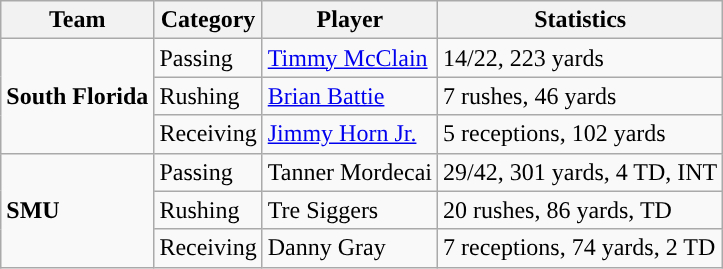<table class="wikitable" style="float: left;">
<tr>
<th>Team</th>
<th>Category</th>
<th>Player</th>
<th>Statistics</th>
</tr>
<tr>
<td rowspan=3><strong>South Florida</strong></td>
<td>Passing</td>
<td><a href='#'>Timmy McClain</a></td>
<td>14/22, 223 yards</td>
</tr>
<tr>
<td>Rushing</td>
<td><a href='#'>Brian Battie</a></td>
<td>7 rushes, 46 yards</td>
</tr>
<tr>
<td>Receiving</td>
<td><a href='#'>Jimmy Horn Jr.</a></td>
<td>5 receptions, 102 yards</td>
</tr>
<tr>
<td rowspan=3><strong>SMU</strong></td>
<td>Passing</td>
<td>Tanner Mordecai</td>
<td>29/42, 301 yards, 4 TD, INT</td>
</tr>
<tr>
<td>Rushing</td>
<td>Tre Siggers</td>
<td>20 rushes, 86 yards, TD</td>
</tr>
<tr>
<td>Receiving</td>
<td>Danny Gray</td>
<td>7 receptions, 74 yards, 2 TD</td>
</tr>
</table>
